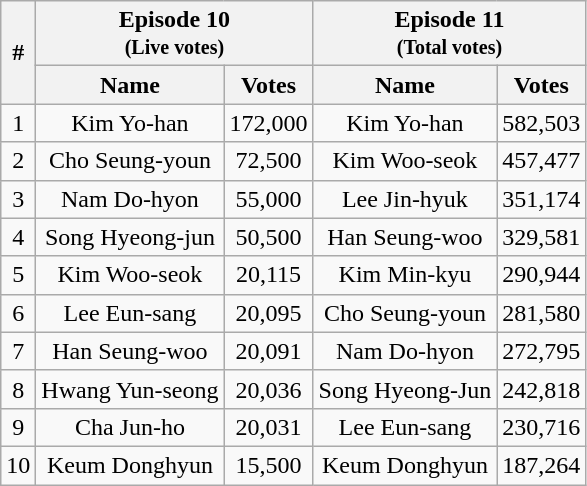<table class="wikitable sortable" style="text-align:center;">
<tr>
<th rowspan="2">#</th>
<th colspan="2">Episode 10<br><small>(Live votes)</small></th>
<th colspan="2">Episode 11<br><small>(Total votes)</small></th>
</tr>
<tr>
<th>Name</th>
<th>Votes</th>
<th>Name</th>
<th>Votes</th>
</tr>
<tr>
<td>1</td>
<td>Kim Yo-han</td>
<td>172,000</td>
<td>Kim Yo-han</td>
<td>582,503</td>
</tr>
<tr>
<td>2</td>
<td>Cho Seung-youn</td>
<td>72,500</td>
<td>Kim Woo-seok</td>
<td>457,477</td>
</tr>
<tr>
<td>3</td>
<td>Nam Do-hyon</td>
<td>55,000</td>
<td>Lee Jin-hyuk</td>
<td>351,174</td>
</tr>
<tr>
<td>4</td>
<td>Song Hyeong-jun</td>
<td>50,500</td>
<td>Han Seung-woo</td>
<td>329,581</td>
</tr>
<tr>
<td>5</td>
<td>Kim Woo-seok</td>
<td>20,115</td>
<td>Kim Min-kyu</td>
<td>290,944</td>
</tr>
<tr>
<td>6</td>
<td>Lee Eun-sang</td>
<td>20,095</td>
<td>Cho Seung-youn</td>
<td>281,580</td>
</tr>
<tr>
<td>7</td>
<td>Han Seung-woo</td>
<td>20,091</td>
<td>Nam Do-hyon</td>
<td>272,795</td>
</tr>
<tr>
<td>8</td>
<td>Hwang Yun-seong</td>
<td>20,036</td>
<td>Song Hyeong-Jun</td>
<td>242,818</td>
</tr>
<tr>
<td>9</td>
<td>Cha Jun-ho</td>
<td>20,031</td>
<td>Lee Eun-sang</td>
<td>230,716</td>
</tr>
<tr>
<td>10</td>
<td>Keum Donghyun</td>
<td>15,500</td>
<td>Keum Donghyun</td>
<td>187,264</td>
</tr>
</table>
